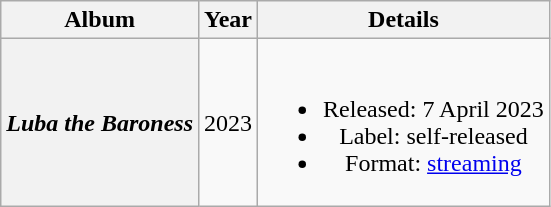<table class="wikitable plainrowheaders" style="text-align:center;">
<tr>
<th scope="col">Album</th>
<th scope="col">Year</th>
<th scope="col">Details</th>
</tr>
<tr>
<th scope="row"><em>Luba the Baroness</em></th>
<td>2023</td>
<td><br><ul><li>Released: 7 April 2023</li><li>Label: self-released</li><li>Format: <a href='#'>streaming</a></li></ul></td>
</tr>
</table>
